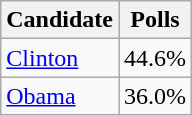<table class="wikitable sortable floatright">
<tr>
<th>Candidate</th>
<th>Polls</th>
</tr>
<tr>
<td><a href='#'>Clinton</a></td>
<td>44.6%</td>
</tr>
<tr>
<td><a href='#'>Obama</a></td>
<td>36.0%</td>
</tr>
</table>
